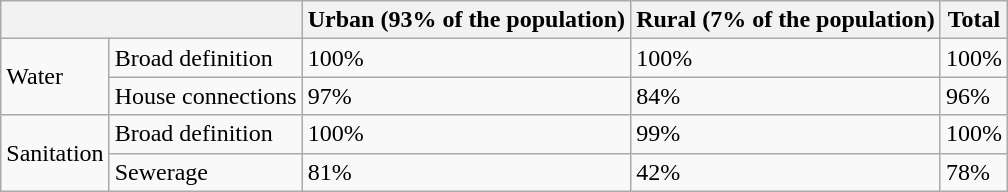<table class="wikitable">
<tr>
<th colspan="2"></th>
<th>Urban (93% of the population)</th>
<th>Rural (7% of the population)</th>
<th>Total</th>
</tr>
<tr>
<td rowspan="2">Water</td>
<td>Broad definition</td>
<td>100%</td>
<td>100%</td>
<td>100%</td>
</tr>
<tr>
<td>House connections</td>
<td>97%</td>
<td>84%</td>
<td>96%</td>
</tr>
<tr>
<td rowspan="2">Sanitation</td>
<td>Broad definition</td>
<td>100%</td>
<td>99%</td>
<td>100%</td>
</tr>
<tr>
<td>Sewerage</td>
<td>81%</td>
<td>42%</td>
<td>78%</td>
</tr>
</table>
